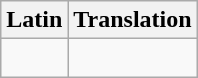<table class="wikitable">
<tr>
<th>Latin</th>
<th>Translation</th>
</tr>
<tr>
<td style="font-style: italic" lang="la"><br></td>
<td></td>
</tr>
</table>
